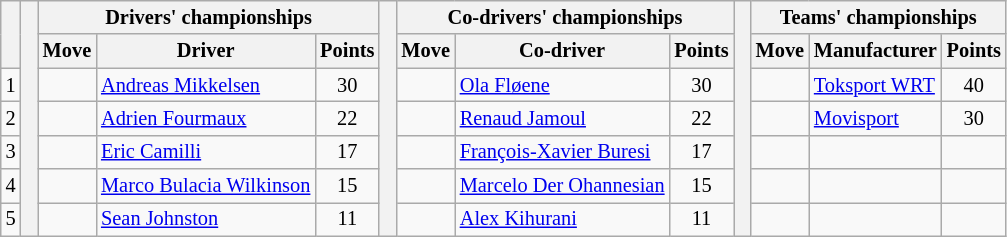<table class="wikitable" style="font-size:85%;">
<tr>
<th rowspan="2"></th>
<th rowspan="7" style="width:5px;"></th>
<th colspan="3">Drivers' championships</th>
<th rowspan="7" style="width:5px;"></th>
<th colspan="3" nowrap>Co-drivers' championships</th>
<th rowspan="7" style="width:5px;"></th>
<th colspan="3" nowrap>Teams' championships</th>
</tr>
<tr>
<th>Move</th>
<th>Driver</th>
<th>Points</th>
<th>Move</th>
<th>Co-driver</th>
<th>Points</th>
<th>Move</th>
<th>Manufacturer</th>
<th>Points</th>
</tr>
<tr>
<td align="center">1</td>
<td align="center"></td>
<td><a href='#'>Andreas Mikkelsen</a></td>
<td align="center">30</td>
<td align="center"></td>
<td><a href='#'>Ola Fløene</a></td>
<td align="center">30</td>
<td align="center"></td>
<td><a href='#'>Toksport WRT</a></td>
<td align="center">40</td>
</tr>
<tr>
<td align="center">2</td>
<td align="center"></td>
<td><a href='#'>Adrien Fourmaux</a></td>
<td align="center">22</td>
<td align="center"></td>
<td><a href='#'>Renaud Jamoul</a></td>
<td align="center">22</td>
<td align="center"></td>
<td><a href='#'>Movisport</a></td>
<td align="center">30</td>
</tr>
<tr>
<td align="center">3</td>
<td align="center"></td>
<td><a href='#'>Eric Camilli</a></td>
<td align="center">17</td>
<td align="center"></td>
<td><a href='#'>François-Xavier Buresi</a></td>
<td align="center">17</td>
<td></td>
<td></td>
<td></td>
</tr>
<tr>
<td align="center">4</td>
<td align="center"></td>
<td><a href='#'>Marco Bulacia Wilkinson</a></td>
<td align="center">15</td>
<td align="center"></td>
<td><a href='#'>Marcelo Der Ohannesian</a></td>
<td align="center">15</td>
<td></td>
<td></td>
<td></td>
</tr>
<tr>
<td align="center">5</td>
<td align="center"></td>
<td><a href='#'>Sean Johnston</a></td>
<td align="center">11</td>
<td align="center"></td>
<td><a href='#'>Alex Kihurani</a></td>
<td align="center">11</td>
<td></td>
<td></td>
<td></td>
</tr>
</table>
